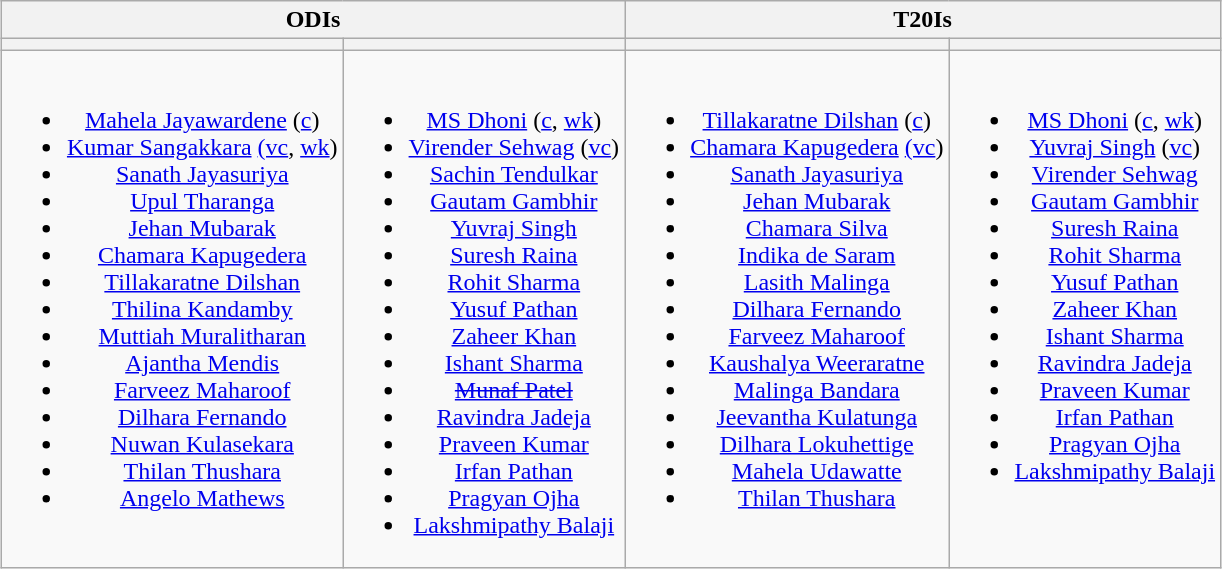<table class="wikitable" style="text-align:center; margin:auto">
<tr>
<th colspan="2">ODIs</th>
<th colspan="2">T20Is</th>
</tr>
<tr>
<th></th>
<th></th>
<th></th>
<th></th>
</tr>
<tr style="vertical-align:top">
<td><br><ul><li><a href='#'>Mahela Jayawardene</a> (<a href='#'>c</a>)</li><li><a href='#'>Kumar Sangakkara</a> <a href='#'>(vc</a>, <a href='#'>wk</a>)</li><li><a href='#'>Sanath Jayasuriya</a></li><li><a href='#'>Upul Tharanga</a></li><li><a href='#'>Jehan Mubarak</a></li><li><a href='#'>Chamara Kapugedera</a></li><li><a href='#'>Tillakaratne Dilshan</a></li><li><a href='#'>Thilina Kandamby</a></li><li><a href='#'>Muttiah Muralitharan</a></li><li><a href='#'>Ajantha Mendis</a></li><li><a href='#'>Farveez Maharoof</a></li><li><a href='#'>Dilhara Fernando</a></li><li><a href='#'>Nuwan Kulasekara</a></li><li><a href='#'>Thilan Thushara</a></li><li><a href='#'>Angelo Mathews</a></li></ul></td>
<td><br><ul><li><a href='#'>MS Dhoni</a> (<a href='#'>c</a>, <a href='#'>wk</a>)</li><li><a href='#'>Virender Sehwag</a> (<a href='#'>vc</a>)</li><li><a href='#'>Sachin Tendulkar</a></li><li><a href='#'>Gautam Gambhir</a></li><li><a href='#'>Yuvraj Singh</a></li><li><a href='#'>Suresh Raina</a></li><li><a href='#'>Rohit Sharma</a></li><li><a href='#'>Yusuf Pathan</a></li><li><a href='#'>Zaheer Khan</a></li><li><a href='#'>Ishant Sharma</a></li><li><a href='#'><s>Munaf Patel</s></a></li><li><a href='#'>Ravindra Jadeja</a></li><li><a href='#'>Praveen Kumar</a></li><li><a href='#'>Irfan Pathan</a></li><li><a href='#'>Pragyan Ojha</a></li><li><a href='#'>Lakshmipathy Balaji</a></li></ul></td>
<td><br><ul><li><a href='#'>Tillakaratne Dilshan</a> (<a href='#'>c</a>)</li><li><a href='#'>Chamara Kapugedera</a> <a href='#'>(vc</a>)</li><li><a href='#'>Sanath Jayasuriya</a></li><li><a href='#'>Jehan Mubarak</a></li><li><a href='#'>Chamara Silva</a></li><li><a href='#'>Indika de Saram</a></li><li><a href='#'>Lasith Malinga</a></li><li><a href='#'>Dilhara Fernando</a></li><li><a href='#'>Farveez Maharoof</a></li><li><a href='#'>Kaushalya Weeraratne</a></li><li><a href='#'>Malinga Bandara</a></li><li><a href='#'>Jeevantha Kulatunga</a></li><li><a href='#'>Dilhara Lokuhettige</a></li><li><a href='#'>Mahela Udawatte</a></li><li><a href='#'>Thilan Thushara</a></li></ul></td>
<td><br><ul><li><a href='#'>MS Dhoni</a> (<a href='#'>c</a>, <a href='#'>wk</a>)</li><li><a href='#'>Yuvraj Singh</a> (<a href='#'>vc</a>)</li><li><a href='#'>Virender Sehwag</a></li><li><a href='#'>Gautam Gambhir</a></li><li><a href='#'>Suresh Raina</a></li><li><a href='#'>Rohit Sharma</a></li><li><a href='#'>Yusuf Pathan</a></li><li><a href='#'>Zaheer Khan</a></li><li><a href='#'>Ishant Sharma</a></li><li><a href='#'>Ravindra Jadeja</a></li><li><a href='#'>Praveen Kumar</a></li><li><a href='#'>Irfan Pathan</a></li><li><a href='#'>Pragyan Ojha</a></li><li><a href='#'>Lakshmipathy Balaji</a></li></ul></td>
</tr>
</table>
